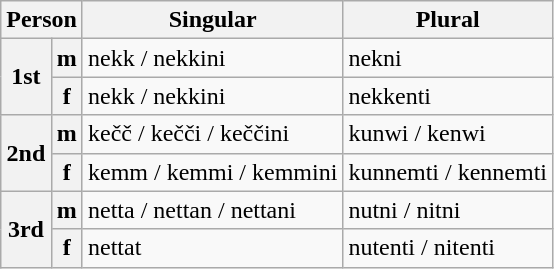<table class="wikitable">
<tr>
<th colspan="2">Person</th>
<th>Singular</th>
<th>Plural</th>
</tr>
<tr>
<th rowspan="2">1st</th>
<th>m</th>
<td>nekk / nekkini</td>
<td>nekni</td>
</tr>
<tr>
<th>f</th>
<td>nekk / nekkini</td>
<td>nekkenti</td>
</tr>
<tr>
<th rowspan="2">2nd</th>
<th>m</th>
<td>kečč / kečči / keččini</td>
<td>kunwi / kenwi</td>
</tr>
<tr>
<th>f</th>
<td>kemm / kemmi / kemmini</td>
<td>kunnemti / kennemti</td>
</tr>
<tr>
<th rowspan="2">3rd</th>
<th>m</th>
<td>netta / nettan / nettani</td>
<td>nutni / nitni</td>
</tr>
<tr>
<th>f</th>
<td>nettat</td>
<td>nutenti / nitenti</td>
</tr>
</table>
